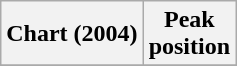<table class="wikitable sortable plainrowheaders" style="text-align:center">
<tr>
<th scope="col">Chart (2004)</th>
<th scope="col">Peak<br>position</th>
</tr>
<tr>
</tr>
</table>
